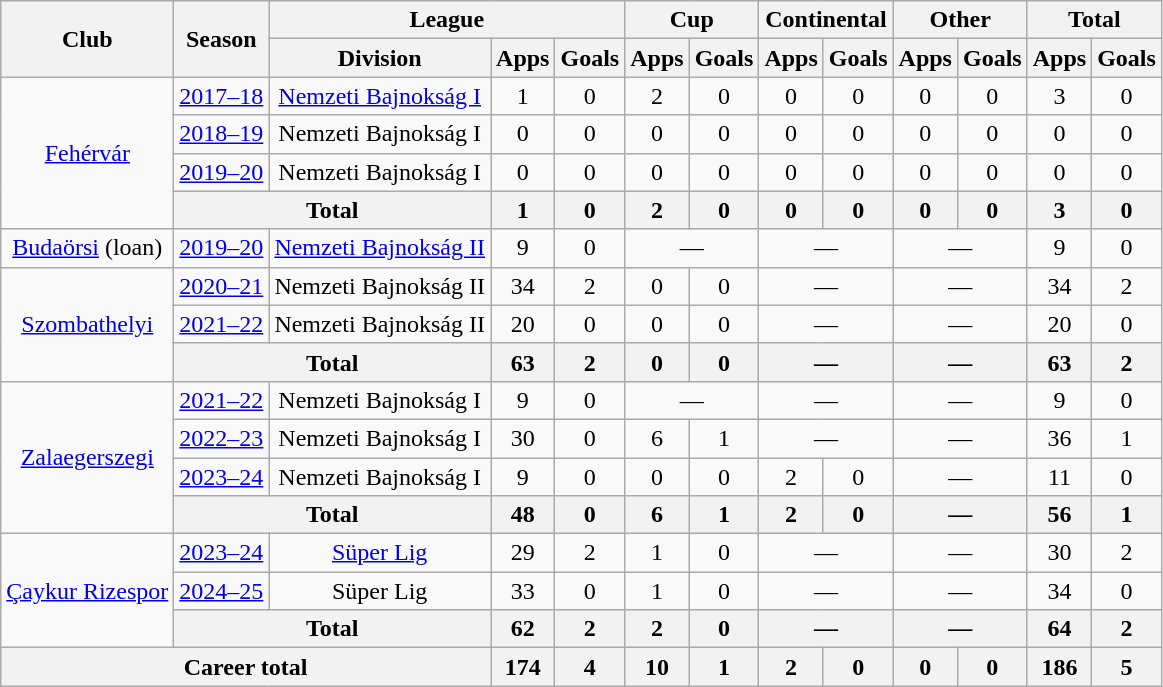<table class="wikitable" style="text-align:center">
<tr>
<th rowspan="2">Club</th>
<th rowspan="2">Season</th>
<th colspan="3">League</th>
<th colspan="2">Cup</th>
<th colspan="2">Continental</th>
<th colspan="2">Other</th>
<th colspan="2">Total</th>
</tr>
<tr>
<th>Division</th>
<th>Apps</th>
<th>Goals</th>
<th>Apps</th>
<th>Goals</th>
<th>Apps</th>
<th>Goals</th>
<th>Apps</th>
<th>Goals</th>
<th>Apps</th>
<th>Goals</th>
</tr>
<tr>
<td rowspan="4"><a href='#'>Fehérvár</a></td>
<td><a href='#'>2017–18</a></td>
<td><a href='#'>Nemzeti Bajnokság I</a></td>
<td>1</td>
<td>0</td>
<td>2</td>
<td>0</td>
<td>0</td>
<td>0</td>
<td>0</td>
<td>0</td>
<td>3</td>
<td>0</td>
</tr>
<tr>
<td><a href='#'>2018–19</a></td>
<td>Nemzeti Bajnokság I</td>
<td>0</td>
<td>0</td>
<td>0</td>
<td>0</td>
<td>0</td>
<td>0</td>
<td>0</td>
<td>0</td>
<td>0</td>
<td>0</td>
</tr>
<tr>
<td><a href='#'>2019–20</a></td>
<td>Nemzeti Bajnokság I</td>
<td>0</td>
<td>0</td>
<td>0</td>
<td>0</td>
<td>0</td>
<td>0</td>
<td>0</td>
<td>0</td>
<td>0</td>
<td>0</td>
</tr>
<tr>
<th colspan="2">Total</th>
<th>1</th>
<th>0</th>
<th>2</th>
<th>0</th>
<th>0</th>
<th>0</th>
<th>0</th>
<th>0</th>
<th>3</th>
<th>0</th>
</tr>
<tr>
<td><a href='#'>Budaörsi</a> (loan)</td>
<td><a href='#'>2019–20</a></td>
<td><a href='#'>Nemzeti Bajnokság II</a></td>
<td>9</td>
<td>0</td>
<td colspan="2">—</td>
<td colspan="2">—</td>
<td colspan="2">—</td>
<td>9</td>
<td>0</td>
</tr>
<tr>
<td rowspan="3"><a href='#'>Szombathelyi</a></td>
<td><a href='#'>2020–21</a></td>
<td>Nemzeti Bajnokság II</td>
<td>34</td>
<td>2</td>
<td>0</td>
<td>0</td>
<td colspan="2">—</td>
<td colspan="2">—</td>
<td>34</td>
<td>2</td>
</tr>
<tr>
<td><a href='#'>2021–22</a></td>
<td>Nemzeti Bajnokság II</td>
<td>20</td>
<td>0</td>
<td>0</td>
<td>0</td>
<td colspan="2">—</td>
<td colspan="2">—</td>
<td>20</td>
<td>0</td>
</tr>
<tr>
<th colspan="2">Total</th>
<th>63</th>
<th>2</th>
<th>0</th>
<th>0</th>
<th colspan="2">—</th>
<th colspan="2">—</th>
<th>63</th>
<th>2</th>
</tr>
<tr>
<td rowspan="4"><a href='#'>Zalaegerszegi</a></td>
<td><a href='#'>2021–22</a></td>
<td>Nemzeti Bajnokság I</td>
<td>9</td>
<td>0</td>
<td colspan="2">—</td>
<td colspan="2">—</td>
<td colspan="2">—</td>
<td>9</td>
<td>0</td>
</tr>
<tr>
<td><a href='#'>2022–23</a></td>
<td>Nemzeti Bajnokság I</td>
<td>30</td>
<td>0</td>
<td>6</td>
<td>1</td>
<td colspan="2">—</td>
<td colspan="2">—</td>
<td>36</td>
<td>1</td>
</tr>
<tr>
<td><a href='#'>2023–24</a></td>
<td>Nemzeti Bajnokság I</td>
<td>9</td>
<td>0</td>
<td>0</td>
<td>0</td>
<td>2</td>
<td>0</td>
<td colspan="2">—</td>
<td>11</td>
<td>0</td>
</tr>
<tr>
<th colspan="2">Total</th>
<th>48</th>
<th>0</th>
<th>6</th>
<th>1</th>
<th>2</th>
<th>0</th>
<th colspan="2">—</th>
<th>56</th>
<th>1</th>
</tr>
<tr>
<td rowspan="3"><a href='#'>Çaykur Rizespor</a></td>
<td><a href='#'>2023–24</a></td>
<td><a href='#'>Süper Lig</a></td>
<td>29</td>
<td>2</td>
<td>1</td>
<td>0</td>
<td colspan="2">—</td>
<td colspan="2">—</td>
<td>30</td>
<td>2</td>
</tr>
<tr>
<td><a href='#'>2024–25</a></td>
<td>Süper Lig</td>
<td>33</td>
<td>0</td>
<td>1</td>
<td>0</td>
<td colspan="2">—</td>
<td colspan="2">—</td>
<td>34</td>
<td>0</td>
</tr>
<tr>
<th colspan="2">Total</th>
<th>62</th>
<th>2</th>
<th>2</th>
<th>0</th>
<th colspan="2">—</th>
<th colspan="2">—</th>
<th>64</th>
<th>2</th>
</tr>
<tr>
<th colspan="3">Career total</th>
<th>174</th>
<th>4</th>
<th>10</th>
<th>1</th>
<th>2</th>
<th>0</th>
<th>0</th>
<th>0</th>
<th>186</th>
<th>5</th>
</tr>
</table>
